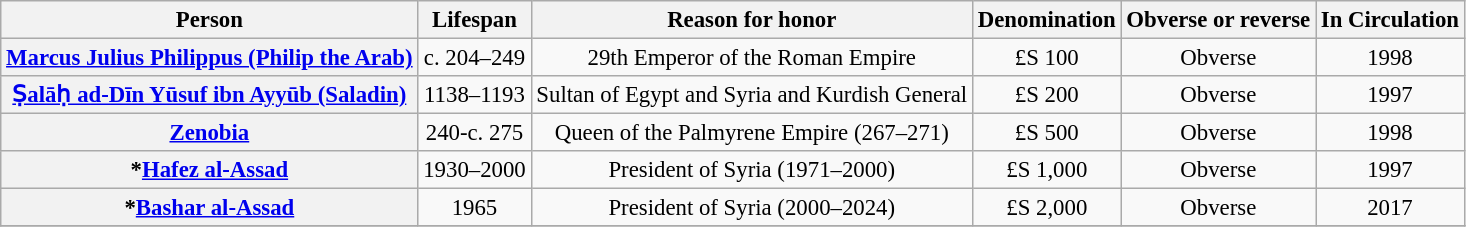<table class="wikitable" style="font-size: 95%; text-align:center;">
<tr>
<th>Person</th>
<th>Lifespan</th>
<th>Reason for honor</th>
<th>Denomination</th>
<th>Obverse or reverse</th>
<th>In Circulation</th>
</tr>
<tr>
<th><a href='#'>Marcus Julius Philippus (Philip the Arab)</a></th>
<td>c. 204–249</td>
<td>29th Emperor of the Roman Empire</td>
<td>£S 100</td>
<td>Obverse</td>
<td>1998</td>
</tr>
<tr>
<th><a href='#'>Ṣalāḥ ad-Dīn Yūsuf ibn Ayyūb (Saladin)</a></th>
<td>1138–1193</td>
<td>Sultan of Egypt and Syria and Kurdish General</td>
<td>£S 200</td>
<td>Obverse</td>
<td>1997</td>
</tr>
<tr>
<th><a href='#'>Zenobia</a></th>
<td>240-c. 275</td>
<td>Queen of the Palmyrene Empire (267–271)</td>
<td>£S 500</td>
<td>Obverse</td>
<td>1998</td>
</tr>
<tr>
<th>*<a href='#'>Hafez al-Assad</a></th>
<td>1930–2000</td>
<td>President of Syria (1971–2000)</td>
<td>£S 1,000</td>
<td>Obverse</td>
<td>1997</td>
</tr>
<tr>
<th>*<a href='#'>Bashar al-Assad</a></th>
<td>1965</td>
<td>President of Syria (2000–2024)</td>
<td>£S 2,000</td>
<td>Obverse</td>
<td>2017</td>
</tr>
<tr>
</tr>
</table>
